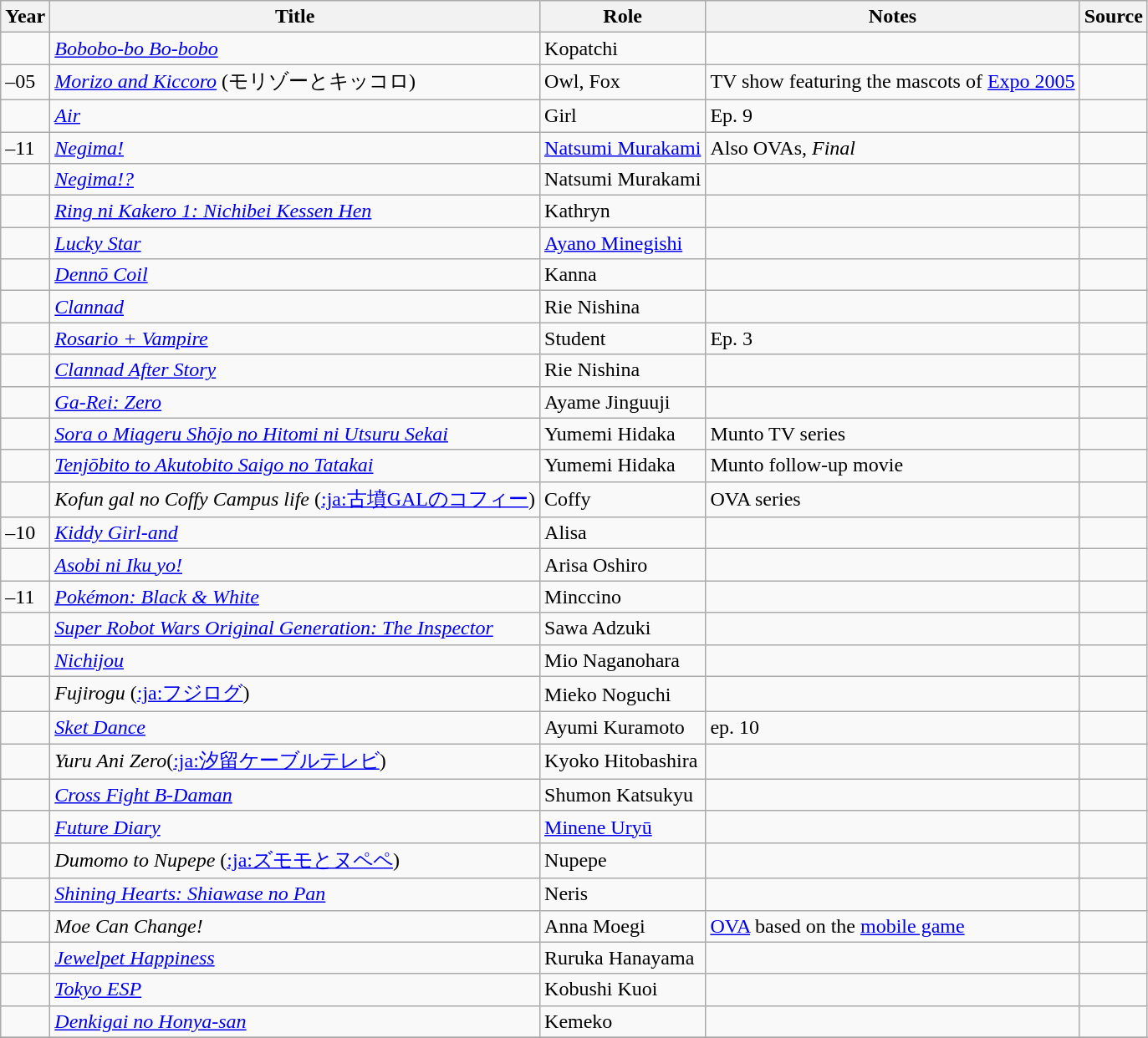<table class="wikitable sortable plainrowheaders">
<tr>
<th>Year</th>
<th>Title</th>
<th>Role</th>
<th class="unsortable">Notes</th>
<th class="unsortable">Source</th>
</tr>
<tr>
<td></td>
<td><em><a href='#'>Bobobo-bo Bo-bobo</a></em></td>
<td>Kopatchi</td>
<td></td>
<td></td>
</tr>
<tr>
<td>–05</td>
<td><em><a href='#'>Morizo and Kiccoro</a></em> (モリゾーとキッコロ)</td>
<td>Owl, Fox</td>
<td>TV show featuring the mascots of <a href='#'>Expo 2005</a></td>
<td></td>
</tr>
<tr>
<td></td>
<td><em><a href='#'>Air</a></em></td>
<td>Girl</td>
<td>Ep. 9</td>
<td></td>
</tr>
<tr>
<td>–11</td>
<td><em><a href='#'>Negima!</a></em></td>
<td><a href='#'>Natsumi Murakami</a></td>
<td>Also OVAs, <em>Final</em></td>
<td></td>
</tr>
<tr>
<td></td>
<td><em><a href='#'>Negima!?</a></em></td>
<td>Natsumi Murakami</td>
<td></td>
<td></td>
</tr>
<tr>
<td></td>
<td><em><a href='#'>Ring ni Kakero 1: Nichibei Kessen Hen</a></em></td>
<td>Kathryn</td>
<td></td>
<td></td>
</tr>
<tr>
<td></td>
<td><em><a href='#'>Lucky Star</a></em></td>
<td><a href='#'>Ayano Minegishi</a></td>
<td></td>
<td></td>
</tr>
<tr>
<td></td>
<td><em><a href='#'>Dennō Coil</a></em></td>
<td>Kanna</td>
<td></td>
<td></td>
</tr>
<tr>
<td></td>
<td><em><a href='#'>Clannad</a></em></td>
<td>Rie Nishina</td>
<td></td>
<td></td>
</tr>
<tr>
<td></td>
<td><em><a href='#'>Rosario + Vampire</a></em></td>
<td>Student</td>
<td>Ep. 3</td>
<td></td>
</tr>
<tr>
<td></td>
<td><em><a href='#'>Clannad After Story</a></em></td>
<td>Rie Nishina</td>
<td></td>
<td></td>
</tr>
<tr>
<td></td>
<td><em><a href='#'>Ga-Rei: Zero</a></em></td>
<td>Ayame Jinguuji</td>
<td></td>
<td></td>
</tr>
<tr>
<td></td>
<td><em><a href='#'>Sora o Miageru Shōjo no Hitomi ni Utsuru Sekai</a></em></td>
<td>Yumemi Hidaka</td>
<td>Munto TV series</td>
<td></td>
</tr>
<tr>
<td></td>
<td><em><a href='#'>Tenjōbito to Akutobito Saigo no Tatakai</a></em></td>
<td>Yumemi Hidaka</td>
<td>Munto follow-up movie</td>
<td></td>
</tr>
<tr>
<td></td>
<td><em>Kofun gal no Coffy Campus life</em> (<a href='#'>:ja:古墳GALのコフィー</a>)</td>
<td>Coffy</td>
<td>OVA series</td>
<td></td>
</tr>
<tr>
<td>–10</td>
<td><em><a href='#'>Kiddy Girl-and</a></em></td>
<td>Alisa</td>
<td></td>
<td></td>
</tr>
<tr>
<td></td>
<td><em><a href='#'>Asobi ni Iku yo!</a></em></td>
<td>Arisa Oshiro</td>
<td></td>
<td></td>
</tr>
<tr>
<td>–11</td>
<td><em><a href='#'>Pokémon: Black & White</a></em></td>
<td>Minccino</td>
<td></td>
<td></td>
</tr>
<tr>
<td></td>
<td><em><a href='#'>Super Robot Wars Original Generation: The Inspector</a></em></td>
<td>Sawa Adzuki</td>
<td></td>
<td></td>
</tr>
<tr>
<td></td>
<td><em><a href='#'>Nichijou</a></em></td>
<td>Mio Naganohara</td>
<td></td>
<td></td>
</tr>
<tr>
<td></td>
<td><em>Fujirogu</em> (<a href='#'>:ja:フジログ</a>)</td>
<td>Mieko Noguchi</td>
<td></td>
<td></td>
</tr>
<tr>
<td></td>
<td><em><a href='#'>Sket Dance</a></em></td>
<td>Ayumi Kuramoto</td>
<td>ep. 10</td>
<td></td>
</tr>
<tr>
<td></td>
<td><em>Yuru Ani Zero</em>(<a href='#'>:ja:汐留ケーブルテレビ</a>)</td>
<td>Kyoko Hitobashira</td>
<td></td>
<td></td>
</tr>
<tr>
<td></td>
<td><em><a href='#'>Cross Fight B-Daman</a></em></td>
<td>Shumon Katsukyu</td>
<td></td>
<td></td>
</tr>
<tr>
<td></td>
<td><em><a href='#'>Future Diary</a></em></td>
<td><a href='#'>Minene Uryū</a></td>
<td></td>
<td></td>
</tr>
<tr>
<td></td>
<td><em>Dumomo to Nupepe</em> (<a href='#'>:ja:ズモモとヌペペ</a>)</td>
<td>Nupepe</td>
<td></td>
<td></td>
</tr>
<tr>
<td></td>
<td><em><a href='#'>Shining Hearts: Shiawase no Pan</a></em></td>
<td>Neris</td>
<td></td>
<td></td>
</tr>
<tr>
<td></td>
<td><em>Moe Can Change!</em></td>
<td>Anna Moegi</td>
<td><a href='#'>OVA</a> based on the <a href='#'>mobile game</a></td>
<td></td>
</tr>
<tr>
<td></td>
<td><em><a href='#'>Jewelpet Happiness</a></em></td>
<td>Ruruka Hanayama</td>
<td></td>
<td></td>
</tr>
<tr>
<td></td>
<td><em><a href='#'>Tokyo ESP</a></em></td>
<td>Kobushi Kuoi</td>
<td></td>
<td></td>
</tr>
<tr>
<td></td>
<td><em><a href='#'>Denkigai no Honya-san</a></em></td>
<td>Kemeko</td>
<td></td>
<td></td>
</tr>
<tr>
</tr>
</table>
